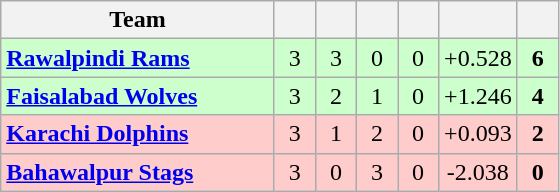<table class="wikitable sortable" style="text-align:center">
<tr>
<th style="width:175px;">Team</th>
<th style="width:20px;"></th>
<th style="width:20px;"></th>
<th style="width:20px;"></th>
<th style="width:20px;"></th>
<th style="width:45px;"></th>
<th style="width:20px;"></th>
</tr>
<tr style="background:#cfc;">
<td style="text-align:left"><strong><a href='#'>Rawalpindi Rams</a></strong></td>
<td>3</td>
<td>3</td>
<td>0</td>
<td>0</td>
<td>+0.528</td>
<td><strong>6</strong></td>
</tr>
<tr style="background:#cfc;">
<td style="text-align:left"><strong><a href='#'>Faisalabad Wolves</a></strong></td>
<td>3</td>
<td>2</td>
<td>1</td>
<td>0</td>
<td>+1.246</td>
<td><strong>4</strong></td>
</tr>
<tr style="background:#fcc;">
<td style="text-align:left"><strong><a href='#'>Karachi Dolphins</a></strong></td>
<td>3</td>
<td>1</td>
<td>2</td>
<td>0</td>
<td>+0.093</td>
<td><strong>2</strong></td>
</tr>
<tr style="background:#fcc;">
<td style="text-align:left"><strong><a href='#'>Bahawalpur Stags</a></strong></td>
<td>3</td>
<td>0</td>
<td>3</td>
<td>0</td>
<td>-2.038</td>
<td><strong>0</strong></td>
</tr>
</table>
